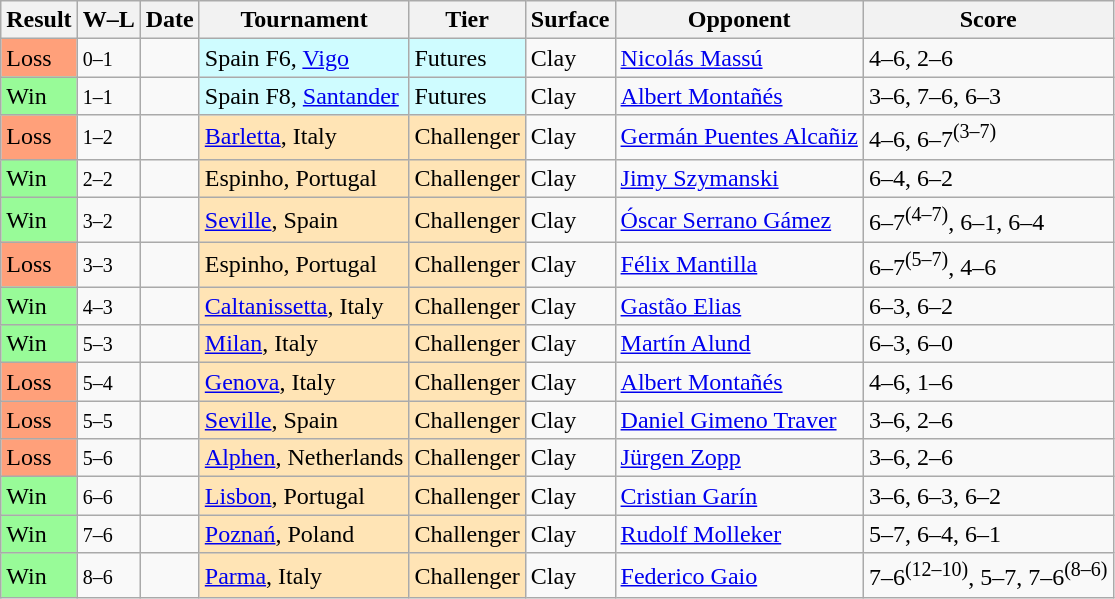<table class="sortable wikitable">
<tr>
<th>Result</th>
<th class="unsortable">W–L</th>
<th>Date</th>
<th>Tournament</th>
<th>Tier</th>
<th>Surface</th>
<th>Opponent</th>
<th class="unsortable">Score</th>
</tr>
<tr>
<td bgcolor=FFA07A>Loss</td>
<td><small>0–1</small></td>
<td></td>
<td style="background:#cffcff;">Spain F6, <a href='#'>Vigo</a></td>
<td style="background:#cffcff;">Futures</td>
<td>Clay</td>
<td> <a href='#'>Nicolás Massú</a></td>
<td>4–6, 2–6</td>
</tr>
<tr>
<td bgcolor=98FB98>Win</td>
<td><small>1–1</small></td>
<td></td>
<td style="background:#cffcff;">Spain F8, <a href='#'>Santander</a></td>
<td style="background:#cffcff;">Futures</td>
<td>Clay</td>
<td> <a href='#'>Albert Montañés</a></td>
<td>3–6, 7–6, 6–3</td>
</tr>
<tr>
<td bgcolor=FFA07A>Loss</td>
<td><small>1–2</small></td>
<td></td>
<td style="background:moccasin;"><a href='#'>Barletta</a>, Italy</td>
<td style="background:moccasin;">Challenger</td>
<td>Clay</td>
<td> <a href='#'>Germán Puentes Alcañiz</a></td>
<td>4–6, 6–7<sup>(3–7)</sup></td>
</tr>
<tr>
<td bgcolor=98FB98>Win</td>
<td><small>2–2</small></td>
<td></td>
<td style="background:moccasin;">Espinho, Portugal</td>
<td style="background:moccasin;">Challenger</td>
<td>Clay</td>
<td> <a href='#'>Jimy Szymanski</a></td>
<td>6–4, 6–2</td>
</tr>
<tr>
<td bgcolor=98FB98>Win</td>
<td><small>3–2</small></td>
<td></td>
<td style="background:moccasin;"><a href='#'>Seville</a>, Spain</td>
<td style="background:moccasin;">Challenger</td>
<td>Clay</td>
<td> <a href='#'>Óscar Serrano Gámez</a></td>
<td>6–7<sup>(4–7)</sup>, 6–1, 6–4</td>
</tr>
<tr>
<td bgcolor=FFA07A>Loss</td>
<td><small>3–3</small></td>
<td></td>
<td style="background:moccasin;">Espinho, Portugal</td>
<td style="background:moccasin;">Challenger</td>
<td>Clay</td>
<td> <a href='#'>Félix Mantilla</a></td>
<td>6–7<sup>(5–7)</sup>, 4–6</td>
</tr>
<tr>
<td bgcolor=98FB98>Win</td>
<td><small>4–3</small></td>
<td><a href='#'></a></td>
<td style="background:moccasin;"><a href='#'>Caltanissetta</a>, Italy</td>
<td style="background:moccasin;">Challenger</td>
<td>Clay</td>
<td> <a href='#'>Gastão Elias</a></td>
<td>6–3, 6–2</td>
</tr>
<tr>
<td bgcolor=98FB98>Win</td>
<td><small>5–3</small></td>
<td><a href='#'></a></td>
<td style="background:moccasin;"><a href='#'>Milan</a>, Italy</td>
<td style="background:moccasin;">Challenger</td>
<td>Clay</td>
<td> <a href='#'>Martín Alund</a></td>
<td>6–3, 6–0</td>
</tr>
<tr>
<td bgcolor=FFA07A>Loss</td>
<td><small>5–4</small></td>
<td><a href='#'></a></td>
<td style="background:moccasin;"><a href='#'>Genova</a>, Italy</td>
<td style="background:moccasin;">Challenger</td>
<td>Clay</td>
<td> <a href='#'>Albert Montañés</a></td>
<td>4–6, 1–6</td>
</tr>
<tr>
<td bgcolor=FFA07A>Loss</td>
<td><small>5–5</small></td>
<td><a href='#'></a></td>
<td style="background:moccasin;"><a href='#'>Seville</a>, Spain</td>
<td style="background:moccasin;">Challenger</td>
<td>Clay</td>
<td> <a href='#'>Daniel Gimeno Traver</a></td>
<td>3–6, 2–6</td>
</tr>
<tr>
<td bgcolor=FFA07A>Loss</td>
<td><small>5–6</small></td>
<td><a href='#'></a></td>
<td style="background:moccasin;"><a href='#'>Alphen</a>, Netherlands</td>
<td style="background:moccasin;">Challenger</td>
<td>Clay</td>
<td> <a href='#'>Jürgen Zopp</a></td>
<td>3–6, 2–6</td>
</tr>
<tr>
<td bgcolor=98FB98>Win</td>
<td><small>6–6</small></td>
<td><a href='#'></a></td>
<td style="background:moccasin;"><a href='#'>Lisbon</a>, Portugal</td>
<td style="background:moccasin;">Challenger</td>
<td>Clay</td>
<td> <a href='#'>Cristian Garín</a></td>
<td>3–6, 6–3, 6–2</td>
</tr>
<tr>
<td bgcolor=98FB98>Win</td>
<td><small>7–6</small></td>
<td><a href='#'></a></td>
<td style="background:moccasin;"><a href='#'>Poznań</a>, Poland</td>
<td style="background:moccasin;">Challenger</td>
<td>Clay</td>
<td> <a href='#'>Rudolf Molleker</a></td>
<td>5–7, 6–4, 6–1</td>
</tr>
<tr>
<td bgcolor=98FB98>Win</td>
<td><small>8–6</small></td>
<td><a href='#'></a></td>
<td style="background:moccasin;"><a href='#'>Parma</a>, Italy</td>
<td style="background:moccasin;">Challenger</td>
<td>Clay</td>
<td> <a href='#'>Federico Gaio</a></td>
<td>7–6<sup>(12–10)</sup>, 5–7, 7–6<sup>(8–6)</sup></td>
</tr>
</table>
